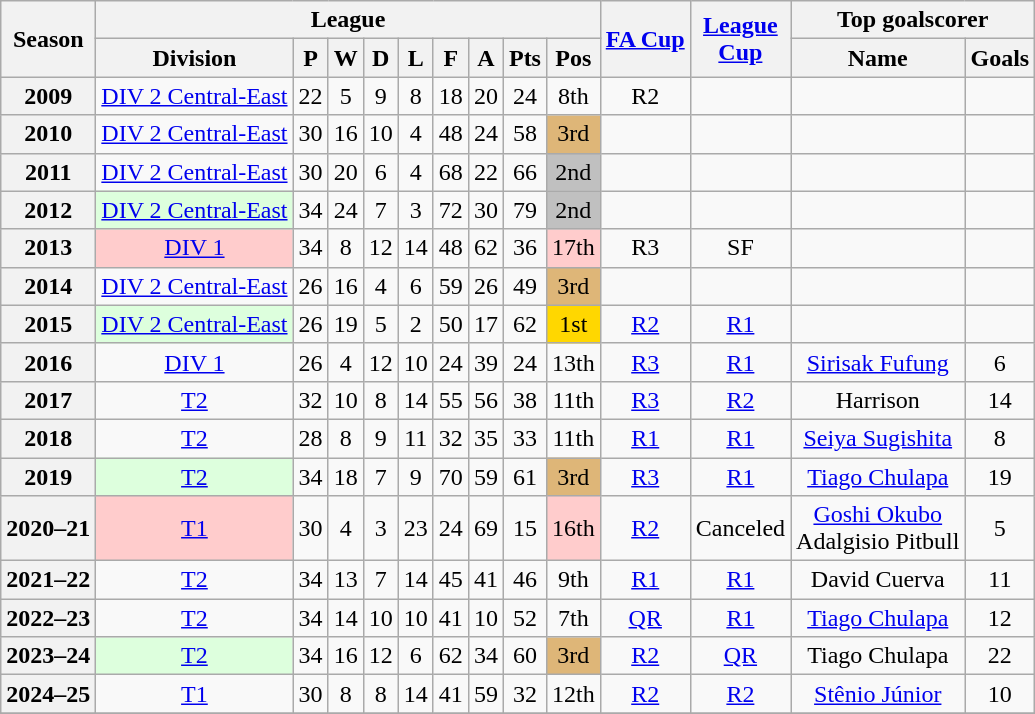<table class="wikitable" style="text-align: center">
<tr>
<th rowspan=2>Season</th>
<th colspan=9>League</th>
<th rowspan=2><a href='#'>FA Cup</a></th>
<th rowspan=2><a href='#'>League<br>Cup</a></th>
<th colspan=2>Top goalscorer</th>
</tr>
<tr>
<th>Division</th>
<th>P</th>
<th>W</th>
<th>D</th>
<th>L</th>
<th>F</th>
<th>A</th>
<th>Pts</th>
<th>Pos</th>
<th>Name</th>
<th>Goals</th>
</tr>
<tr>
<th>2009</th>
<td><a href='#'>DIV 2 Central-East</a></td>
<td>22</td>
<td>5</td>
<td>9</td>
<td>8</td>
<td>18</td>
<td>20</td>
<td>24</td>
<td>8th</td>
<td>R2</td>
<td></td>
<td></td>
<td></td>
</tr>
<tr>
<th>2010</th>
<td><a href='#'>DIV 2 Central-East</a></td>
<td>30</td>
<td>16</td>
<td>10</td>
<td>4</td>
<td>48</td>
<td>24</td>
<td>58</td>
<td bgcolor=#deb678>3rd</td>
<td></td>
<td></td>
<td></td>
<td></td>
</tr>
<tr>
<th>2011</th>
<td><a href='#'>DIV 2 Central-East</a></td>
<td>30</td>
<td>20</td>
<td>6</td>
<td>4</td>
<td>68</td>
<td>22</td>
<td>66</td>
<td bgcolor=silver>2nd</td>
<td></td>
<td></td>
<td></td>
<td></td>
</tr>
<tr>
<th>2012</th>
<td bgcolor="#DDFFDD"><a href='#'>DIV 2 Central-East</a></td>
<td>34</td>
<td>24</td>
<td>7</td>
<td>3</td>
<td>72</td>
<td>30</td>
<td>79</td>
<td bgcolor=silver>2nd</td>
<td></td>
<td></td>
<td></td>
<td></td>
</tr>
<tr>
<th>2013</th>
<td bgcolor= "#FFCCCC"><a href='#'>DIV 1</a></td>
<td>34</td>
<td>8</td>
<td>12</td>
<td>14</td>
<td>48</td>
<td>62</td>
<td>36</td>
<td bgcolor= "#FFCCCC">17th</td>
<td>R3</td>
<td>SF</td>
<td></td>
<td></td>
</tr>
<tr>
<th>2014</th>
<td><a href='#'>DIV 2 Central-East</a></td>
<td>26</td>
<td>16</td>
<td>4</td>
<td>6</td>
<td>59</td>
<td>26</td>
<td>49</td>
<td bgcolor=#deb678>3rd</td>
<td></td>
<td></td>
<td></td>
<td></td>
</tr>
<tr>
<th>2015</th>
<td bgcolor="#DDFFDD"><a href='#'>DIV 2 Central-East</a></td>
<td>26</td>
<td>19</td>
<td>5</td>
<td>2</td>
<td>50</td>
<td>17</td>
<td>62</td>
<td bgcolor=gold>1st</td>
<td><a href='#'>R2</a></td>
<td><a href='#'>R1</a></td>
<td></td>
<td></td>
</tr>
<tr>
<th>2016</th>
<td><a href='#'>DIV 1</a></td>
<td>26</td>
<td>4</td>
<td>12</td>
<td>10</td>
<td>24</td>
<td>39</td>
<td>24</td>
<td>13th</td>
<td><a href='#'>R3</a></td>
<td><a href='#'>R1</a></td>
<td><a href='#'>Sirisak Fufung</a></td>
<td>6</td>
</tr>
<tr>
<th>2017</th>
<td><a href='#'>T2</a></td>
<td>32</td>
<td>10</td>
<td>8</td>
<td>14</td>
<td>55</td>
<td>56</td>
<td>38</td>
<td>11th</td>
<td><a href='#'>R3</a></td>
<td><a href='#'>R2</a></td>
<td>Harrison</td>
<td>14</td>
</tr>
<tr>
<th>2018</th>
<td><a href='#'>T2</a></td>
<td>28</td>
<td>8</td>
<td>9</td>
<td>11</td>
<td>32</td>
<td>35</td>
<td>33</td>
<td>11th</td>
<td><a href='#'>R1</a></td>
<td><a href='#'>R1</a></td>
<td><a href='#'>Seiya Sugishita</a></td>
<td>8</td>
</tr>
<tr>
<th>2019</th>
<td bgcolor="#DDFFDD"><a href='#'>T2</a></td>
<td>34</td>
<td>18</td>
<td>7</td>
<td>9</td>
<td>70</td>
<td>59</td>
<td>61</td>
<td bgcolor=#deb678>3rd</td>
<td><a href='#'>R3</a></td>
<td><a href='#'>R1</a></td>
<td><a href='#'>Tiago Chulapa</a></td>
<td>19</td>
</tr>
<tr>
<th>2020–21</th>
<td bgcolor= "#FFCCCC"><a href='#'>T1</a></td>
<td>30</td>
<td>4</td>
<td>3</td>
<td>23</td>
<td>24</td>
<td>69</td>
<td>15</td>
<td bgcolor= "#FFCCCC">16th</td>
<td><a href='#'>R2</a></td>
<td>Canceled</td>
<td><a href='#'>Goshi Okubo</a><br>Adalgisio Pitbull</td>
<td>5</td>
</tr>
<tr>
<th>2021–22</th>
<td><a href='#'>T2</a></td>
<td>34</td>
<td>13</td>
<td>7</td>
<td>14</td>
<td>45</td>
<td>41</td>
<td>46</td>
<td>9th</td>
<td><a href='#'>R1</a></td>
<td><a href='#'>R1</a></td>
<td>David Cuerva</td>
<td>11</td>
</tr>
<tr>
<th>2022–23</th>
<td><a href='#'>T2</a></td>
<td>34</td>
<td>14</td>
<td>10</td>
<td>10</td>
<td>41</td>
<td>10</td>
<td>52</td>
<td>7th</td>
<td><a href='#'>QR</a></td>
<td><a href='#'>R1</a></td>
<td><a href='#'>Tiago Chulapa</a></td>
<td>12</td>
</tr>
<tr>
<th>2023–24</th>
<td bgcolor="#DDFFDD"><a href='#'>T2</a></td>
<td>34</td>
<td>16</td>
<td>12</td>
<td>6</td>
<td>62</td>
<td>34</td>
<td>60</td>
<td bgcolor=#deb678>3rd</td>
<td><a href='#'>R2</a></td>
<td><a href='#'>QR</a></td>
<td>Tiago Chulapa</td>
<td>22</td>
</tr>
<tr>
<th>2024–25</th>
<td><a href='#'>T1</a></td>
<td>30</td>
<td>8</td>
<td>8</td>
<td>14</td>
<td>41</td>
<td>59</td>
<td>32</td>
<td>12th</td>
<td><a href='#'>R2</a></td>
<td><a href='#'>R2</a></td>
<td><a href='#'>Stênio Júnior</a></td>
<td>10</td>
</tr>
<tr>
</tr>
</table>
